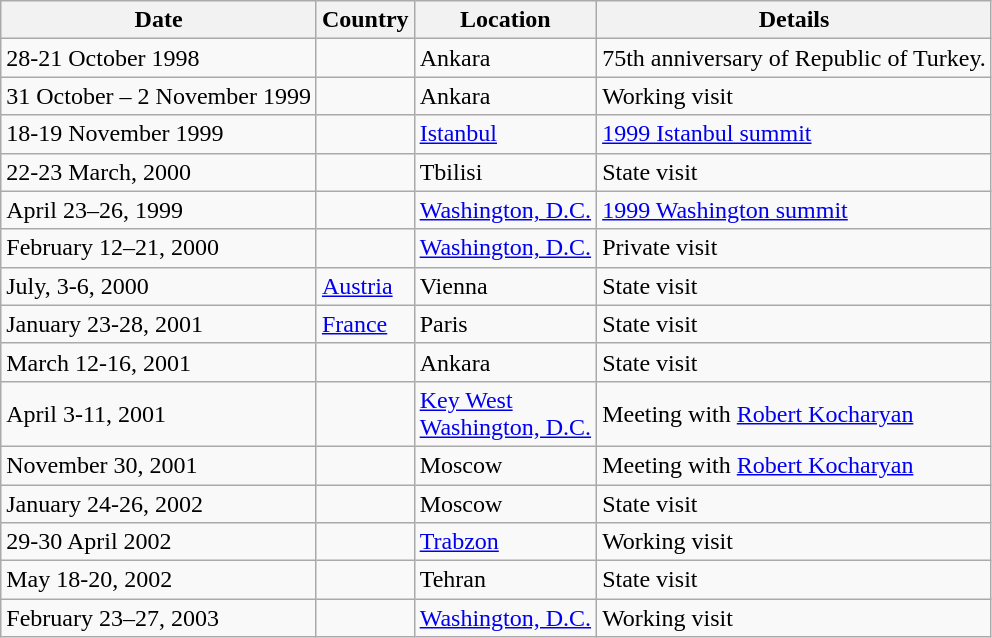<table class="wikitable">
<tr>
<th>Date</th>
<th>Country</th>
<th>Location</th>
<th>Details</th>
</tr>
<tr>
<td>28-21 October 1998</td>
<td></td>
<td>Ankara</td>
<td>75th anniversary of Republic of Turkey.</td>
</tr>
<tr>
<td>31 October – 2 November 1999</td>
<td></td>
<td>Ankara</td>
<td>Working visit</td>
</tr>
<tr>
<td>18-19 November 1999</td>
<td></td>
<td><a href='#'>Istanbul</a></td>
<td><a href='#'>1999 Istanbul summit</a></td>
</tr>
<tr>
<td>22-23 March, 2000</td>
<td></td>
<td>Tbilisi</td>
<td>State visit</td>
</tr>
<tr>
<td>April 23–26, 1999</td>
<td></td>
<td><a href='#'>Washington, D.C.</a></td>
<td><a href='#'>1999 Washington summit</a></td>
</tr>
<tr>
<td>February 12–21, 2000</td>
<td></td>
<td><a href='#'>Washington, D.C.</a></td>
<td>Private visit</td>
</tr>
<tr>
<td>July, 3-6, 2000</td>
<td> <a href='#'>Austria</a></td>
<td>Vienna</td>
<td>State visit</td>
</tr>
<tr>
<td>January 23-28, 2001</td>
<td> <a href='#'>France</a></td>
<td>Paris</td>
<td>State visit</td>
</tr>
<tr>
<td>March 12-16, 2001</td>
<td></td>
<td>Ankara</td>
<td>State visit</td>
</tr>
<tr>
<td>April 3-11, 2001</td>
<td></td>
<td><a href='#'>Key West</a><br><a href='#'>Washington, D.C.</a></td>
<td>Meeting with <a href='#'>Robert Kocharyan</a></td>
</tr>
<tr>
<td>November 30, 2001</td>
<td></td>
<td>Moscow</td>
<td>Meeting with <a href='#'>Robert Kocharyan</a></td>
</tr>
<tr>
<td>January 24-26, 2002</td>
<td></td>
<td>Moscow</td>
<td>State visit</td>
</tr>
<tr>
<td>29-30 April 2002</td>
<td></td>
<td><a href='#'>Trabzon</a></td>
<td>Working visit</td>
</tr>
<tr>
<td>May 18-20, 2002</td>
<td></td>
<td>Tehran</td>
<td>State visit</td>
</tr>
<tr>
<td>February 23–27, 2003</td>
<td></td>
<td><a href='#'>Washington, D.C.</a></td>
<td>Working visit</td>
</tr>
</table>
